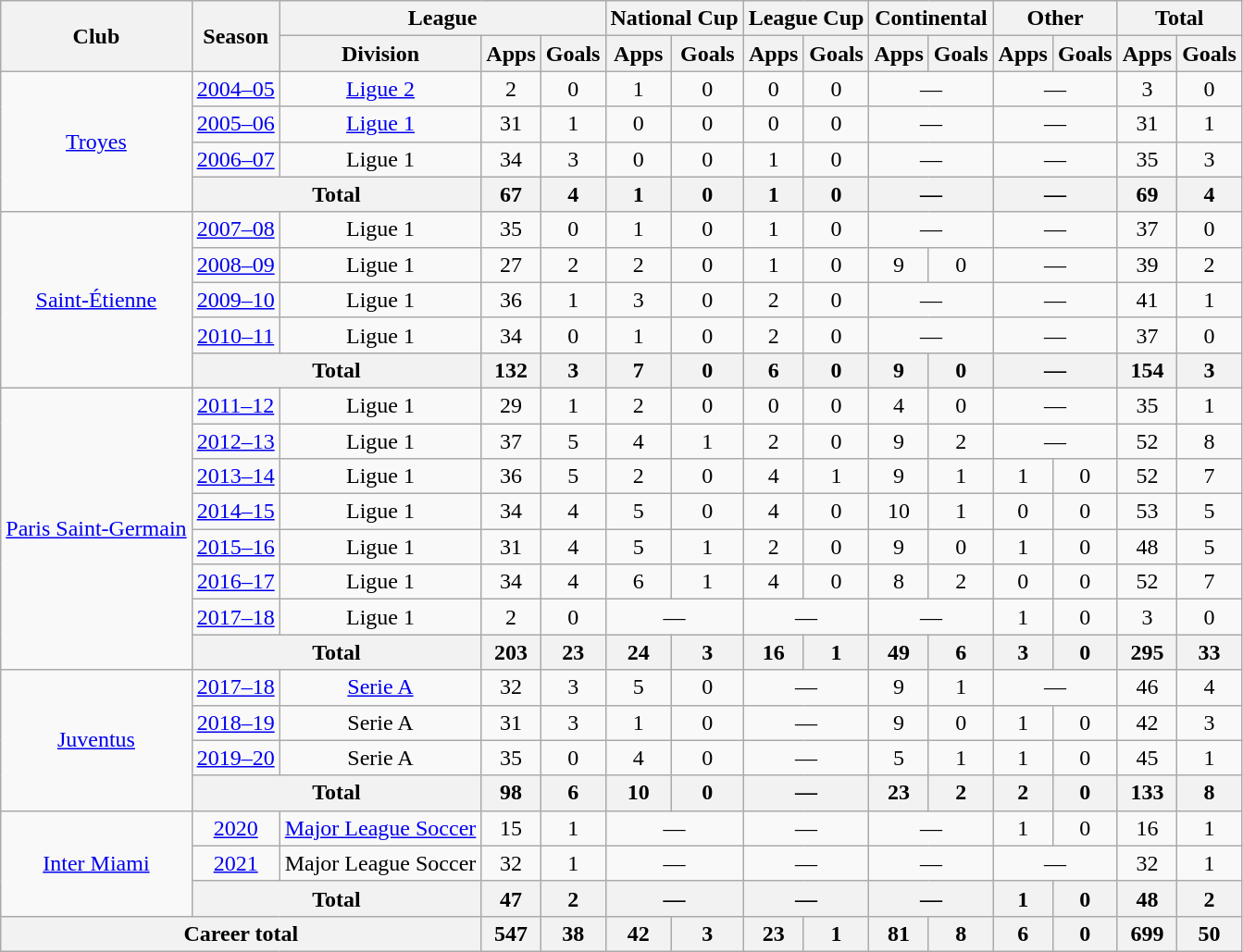<table class="wikitable" style="text-align: center">
<tr>
<th rowspan="2">Club</th>
<th rowspan="2">Season</th>
<th colspan="3">League</th>
<th colspan="2">National Cup</th>
<th colspan="2">League Cup</th>
<th colspan="2">Continental</th>
<th colspan="2">Other</th>
<th colspan="2">Total</th>
</tr>
<tr>
<th>Division</th>
<th>Apps</th>
<th>Goals</th>
<th>Apps</th>
<th>Goals</th>
<th>Apps</th>
<th>Goals</th>
<th>Apps</th>
<th>Goals</th>
<th>Apps</th>
<th>Goals</th>
<th>Apps</th>
<th>Goals</th>
</tr>
<tr>
<td rowspan="4"><a href='#'>Troyes</a></td>
<td><a href='#'>2004–05</a></td>
<td><a href='#'>Ligue 2</a></td>
<td>2</td>
<td>0</td>
<td>1</td>
<td>0</td>
<td>0</td>
<td>0</td>
<td colspan="2">—</td>
<td colspan="2">—</td>
<td>3</td>
<td>0</td>
</tr>
<tr>
<td><a href='#'>2005–06</a></td>
<td><a href='#'>Ligue 1</a></td>
<td>31</td>
<td>1</td>
<td>0</td>
<td>0</td>
<td>0</td>
<td>0</td>
<td colspan="2">—</td>
<td colspan="2">—</td>
<td>31</td>
<td>1</td>
</tr>
<tr>
<td><a href='#'>2006–07</a></td>
<td>Ligue 1</td>
<td>34</td>
<td>3</td>
<td>0</td>
<td>0</td>
<td>1</td>
<td>0</td>
<td colspan="2">—</td>
<td colspan="2">—</td>
<td>35</td>
<td>3</td>
</tr>
<tr>
<th colspan="2">Total</th>
<th>67</th>
<th>4</th>
<th>1</th>
<th>0</th>
<th>1</th>
<th>0</th>
<th colspan="2">—</th>
<th colspan="2">—</th>
<th>69</th>
<th>4</th>
</tr>
<tr>
<td rowspan="5"><a href='#'>Saint-Étienne</a></td>
<td><a href='#'>2007–08</a></td>
<td>Ligue 1</td>
<td>35</td>
<td>0</td>
<td>1</td>
<td>0</td>
<td>1</td>
<td>0</td>
<td colspan="2">—</td>
<td colspan="2">—</td>
<td>37</td>
<td>0</td>
</tr>
<tr>
<td><a href='#'>2008–09</a></td>
<td>Ligue 1</td>
<td>27</td>
<td>2</td>
<td>2</td>
<td>0</td>
<td>1</td>
<td>0</td>
<td>9</td>
<td>0</td>
<td colspan="2">—</td>
<td>39</td>
<td>2</td>
</tr>
<tr>
<td><a href='#'>2009–10</a></td>
<td>Ligue 1</td>
<td>36</td>
<td>1</td>
<td>3</td>
<td>0</td>
<td>2</td>
<td>0</td>
<td colspan="2">—</td>
<td colspan="2">—</td>
<td>41</td>
<td>1</td>
</tr>
<tr>
<td><a href='#'>2010–11</a></td>
<td>Ligue 1</td>
<td>34</td>
<td>0</td>
<td>1</td>
<td>0</td>
<td>2</td>
<td>0</td>
<td colspan="2">—</td>
<td colspan="2">—</td>
<td>37</td>
<td>0</td>
</tr>
<tr>
<th colspan="2">Total</th>
<th>132</th>
<th>3</th>
<th>7</th>
<th>0</th>
<th>6</th>
<th>0</th>
<th>9</th>
<th>0</th>
<th colspan="2">—</th>
<th>154</th>
<th>3</th>
</tr>
<tr>
<td rowspan="8"><a href='#'>Paris Saint-Germain</a></td>
<td><a href='#'>2011–12</a></td>
<td>Ligue 1</td>
<td>29</td>
<td>1</td>
<td>2</td>
<td>0</td>
<td>0</td>
<td>0</td>
<td>4</td>
<td>0</td>
<td colspan="2">—</td>
<td>35</td>
<td>1</td>
</tr>
<tr>
<td><a href='#'>2012–13</a></td>
<td>Ligue 1</td>
<td>37</td>
<td>5</td>
<td>4</td>
<td>1</td>
<td>2</td>
<td>0</td>
<td>9</td>
<td>2</td>
<td colspan="2">—</td>
<td>52</td>
<td>8</td>
</tr>
<tr>
<td><a href='#'>2013–14</a></td>
<td>Ligue 1</td>
<td>36</td>
<td>5</td>
<td>2</td>
<td>0</td>
<td>4</td>
<td>1</td>
<td>9</td>
<td>1</td>
<td>1</td>
<td>0</td>
<td>52</td>
<td>7</td>
</tr>
<tr>
<td><a href='#'>2014–15</a></td>
<td>Ligue 1</td>
<td>34</td>
<td>4</td>
<td>5</td>
<td>0</td>
<td>4</td>
<td>0</td>
<td>10</td>
<td>1</td>
<td>0</td>
<td>0</td>
<td>53</td>
<td>5</td>
</tr>
<tr>
<td><a href='#'>2015–16</a></td>
<td>Ligue 1</td>
<td>31</td>
<td>4</td>
<td>5</td>
<td>1</td>
<td>2</td>
<td>0</td>
<td>9</td>
<td>0</td>
<td>1</td>
<td>0</td>
<td>48</td>
<td>5</td>
</tr>
<tr>
<td><a href='#'>2016–17</a></td>
<td>Ligue 1</td>
<td>34</td>
<td>4</td>
<td>6</td>
<td>1</td>
<td>4</td>
<td>0</td>
<td>8</td>
<td>2</td>
<td>0</td>
<td>0</td>
<td>52</td>
<td>7</td>
</tr>
<tr>
<td><a href='#'>2017–18</a></td>
<td>Ligue 1</td>
<td>2</td>
<td>0</td>
<td colspan="2">—</td>
<td colspan="2">—</td>
<td colspan="2">—</td>
<td>1</td>
<td>0</td>
<td>3</td>
<td>0</td>
</tr>
<tr>
<th colspan="2">Total</th>
<th>203</th>
<th>23</th>
<th>24</th>
<th>3</th>
<th>16</th>
<th>1</th>
<th>49</th>
<th>6</th>
<th>3</th>
<th>0</th>
<th>295</th>
<th>33</th>
</tr>
<tr>
<td rowspan="4"><a href='#'>Juventus</a></td>
<td><a href='#'>2017–18</a></td>
<td><a href='#'>Serie A</a></td>
<td>32</td>
<td>3</td>
<td>5</td>
<td>0</td>
<td colspan="2">—</td>
<td>9</td>
<td>1</td>
<td colspan="2">—</td>
<td>46</td>
<td>4</td>
</tr>
<tr>
<td><a href='#'>2018–19</a></td>
<td>Serie A</td>
<td>31</td>
<td>3</td>
<td>1</td>
<td>0</td>
<td colspan="2">—</td>
<td>9</td>
<td>0</td>
<td>1</td>
<td>0</td>
<td>42</td>
<td>3</td>
</tr>
<tr>
<td><a href='#'>2019–20</a></td>
<td>Serie A</td>
<td>35</td>
<td>0</td>
<td>4</td>
<td>0</td>
<td colspan="2">—</td>
<td>5</td>
<td>1</td>
<td>1</td>
<td>0</td>
<td>45</td>
<td>1</td>
</tr>
<tr>
<th colspan="2">Total</th>
<th>98</th>
<th>6</th>
<th>10</th>
<th>0</th>
<th colspan="2">—</th>
<th>23</th>
<th>2</th>
<th>2</th>
<th>0</th>
<th>133</th>
<th>8</th>
</tr>
<tr>
<td rowspan="3"><a href='#'>Inter Miami</a></td>
<td><a href='#'>2020</a></td>
<td><a href='#'>Major League Soccer</a></td>
<td>15</td>
<td>1</td>
<td colspan="2">—</td>
<td colspan="2">—</td>
<td colspan="2">—</td>
<td>1</td>
<td>0</td>
<td>16</td>
<td>1</td>
</tr>
<tr>
<td><a href='#'>2021</a></td>
<td>Major League Soccer</td>
<td>32</td>
<td>1</td>
<td colspan="2">—</td>
<td colspan="2">—</td>
<td colspan="2">—</td>
<td colspan="2">—</td>
<td>32</td>
<td>1</td>
</tr>
<tr>
<th colspan="2">Total</th>
<th>47</th>
<th>2</th>
<th colspan="2">—</th>
<th colspan="2">—</th>
<th colspan="2">—</th>
<th>1</th>
<th>0</th>
<th>48</th>
<th>2</th>
</tr>
<tr>
<th colspan="3">Career total</th>
<th>547</th>
<th>38</th>
<th>42</th>
<th>3</th>
<th>23</th>
<th>1</th>
<th>81</th>
<th>8</th>
<th>6</th>
<th>0</th>
<th>699</th>
<th>50</th>
</tr>
</table>
